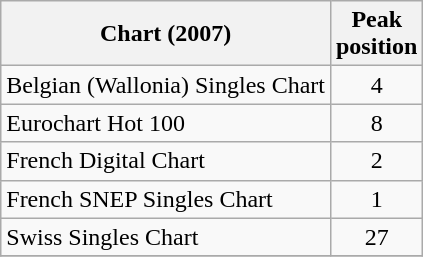<table class="wikitable sortable">
<tr>
<th>Chart (2007)</th>
<th align="center">Peak<br>position</th>
</tr>
<tr>
<td>Belgian (Wallonia) Singles Chart</td>
<td align="center">4</td>
</tr>
<tr>
<td>Eurochart Hot 100</td>
<td align="center">8</td>
</tr>
<tr>
<td>French Digital Chart</td>
<td align="center">2</td>
</tr>
<tr>
<td>French SNEP Singles Chart</td>
<td align="center">1</td>
</tr>
<tr>
<td>Swiss Singles Chart</td>
<td align="center">27</td>
</tr>
<tr>
</tr>
</table>
